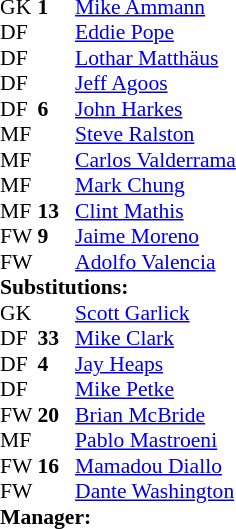<table cellspacing="0" cellpadding="0" style="font-size:90%; margin:0.2em auto;">
<tr>
<th width="25"></th>
<th width="25"></th>
</tr>
<tr>
<td>GK</td>
<td><strong>1</strong></td>
<td> <a href='#'>Mike Ammann</a></td>
<td></td>
<td></td>
<td></td>
</tr>
<tr>
<td>DF</td>
<td><strong> </strong></td>
<td> <a href='#'>Eddie Pope</a></td>
<td></td>
<td></td>
</tr>
<tr>
<td>DF</td>
<td><strong> </strong></td>
<td> <a href='#'>Lothar Matthäus</a></td>
<td></td>
<td></td>
</tr>
<tr>
<td>DF</td>
<td><strong> </strong></td>
<td> <a href='#'>Jeff Agoos</a></td>
<td></td>
<td></td>
</tr>
<tr>
<td>DF</td>
<td><strong>6</strong></td>
<td> <a href='#'>John Harkes</a></td>
</tr>
<tr>
<td>MF</td>
<td><strong> </strong></td>
<td> <a href='#'>Steve Ralston</a></td>
<td></td>
<td></td>
</tr>
<tr>
<td>MF</td>
<td><strong> </strong></td>
<td> <a href='#'>Carlos Valderrama</a></td>
</tr>
<tr>
<td>MF</td>
<td><strong> </strong></td>
<td> <a href='#'>Mark Chung</a></td>
<td></td>
<td></td>
<td></td>
</tr>
<tr>
<td>MF</td>
<td><strong>13</strong></td>
<td> <a href='#'>Clint Mathis</a></td>
<td></td>
<td></td>
</tr>
<tr>
<td>FW</td>
<td><strong>9</strong></td>
<td> <a href='#'>Jaime Moreno</a></td>
<td></td>
<td></td>
</tr>
<tr>
<td>FW</td>
<td><strong> </strong></td>
<td> <a href='#'>Adolfo Valencia</a></td>
<td></td>
<td></td>
</tr>
<tr>
<td colspan=3><strong>Substitutions:</strong></td>
</tr>
<tr>
<td>GK</td>
<td><strong> </strong></td>
<td> <a href='#'>Scott Garlick</a></td>
<td></td>
<td></td>
</tr>
<tr>
<td>DF</td>
<td><strong>33</strong></td>
<td> <a href='#'>Mike Clark</a></td>
<td></td>
<td></td>
</tr>
<tr>
<td>DF</td>
<td><strong>4</strong></td>
<td> <a href='#'>Jay Heaps</a></td>
<td></td>
<td></td>
</tr>
<tr>
<td>DF</td>
<td><strong> </strong></td>
<td> <a href='#'>Mike Petke</a></td>
<td></td>
<td></td>
</tr>
<tr>
<td>FW</td>
<td><strong>20</strong></td>
<td> <a href='#'>Brian McBride</a></td>
<td></td>
<td></td>
</tr>
<tr>
<td>MF</td>
<td><strong> </strong></td>
<td> <a href='#'>Pablo Mastroeni</a></td>
<td></td>
<td></td>
</tr>
<tr>
<td>FW</td>
<td><strong>16</strong></td>
<td> <a href='#'>Mamadou Diallo</a></td>
<td></td>
<td></td>
</tr>
<tr>
<td>FW</td>
<td><strong> </strong></td>
<td> <a href='#'>Dante Washington</a></td>
<td></td>
<td></td>
</tr>
<tr>
<td colspan=3><strong>Manager:</strong></td>
</tr>
<tr>
<td colspan=3></td>
</tr>
</table>
